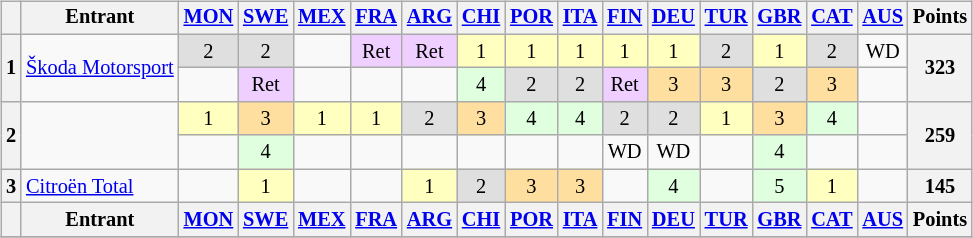<table>
<tr>
<td><br><table class="wikitable" style="font-size: 85%; text-align: center">
<tr valign="top">
<th valign="middle"></th>
<th valign="middle">Entrant</th>
<th><a href='#'>MON</a><br></th>
<th><a href='#'>SWE</a><br></th>
<th><a href='#'>MEX</a><br></th>
<th><a href='#'>FRA</a><br></th>
<th><a href='#'>ARG</a><br></th>
<th><a href='#'>CHI</a><br></th>
<th><a href='#'>POR</a><br></th>
<th><a href='#'>ITA</a><br></th>
<th><a href='#'>FIN</a><br></th>
<th><a href='#'>DEU</a><br></th>
<th><a href='#'>TUR</a><br></th>
<th><a href='#'>GBR</a><br></th>
<th><a href='#'>CAT</a><br></th>
<th><a href='#'>AUS</a><br></th>
<th valign="middle">Points</th>
</tr>
<tr>
<th rowspan="2">1</th>
<td rowspan="2" align="left"> <a href='#'>Škoda Motorsport</a></td>
<td style="background:#dfdfdf;">2</td>
<td style="background:#dfdfdf;">2</td>
<td></td>
<td style="background:#efcfff;">Ret</td>
<td style="background:#efcfff;">Ret</td>
<td style="background:#ffffbf;">1</td>
<td style="background:#ffffbf;">1</td>
<td style="background:#ffffbf;">1</td>
<td style="background:#ffffbf;">1</td>
<td style="background:#ffffbf;">1</td>
<td style="background:#dfdfdf;">2</td>
<td style="background:#ffffbf;">1</td>
<td style="background:#dfdfdf;">2</td>
<td>WD</td>
<th rowspan="2">323</th>
</tr>
<tr>
<td></td>
<td style="background:#efcfff;">Ret</td>
<td></td>
<td></td>
<td></td>
<td style="background:#dfffdf;">4</td>
<td style="background:#dfdfdf;">2</td>
<td style="background:#dfdfdf;">2</td>
<td style="background:#efcfff;">Ret</td>
<td style="background:#ffdf9f;">3</td>
<td style="background:#ffdf9f;">3</td>
<td style="background:#dfdfdf;">2</td>
<td style="background:#ffdf9f;">3</td>
<td></td>
</tr>
<tr>
<th rowspan="2">2</th>
<td rowspan="2" align="left"></td>
<td style="background:#ffffbf;">1</td>
<td style="background:#ffdf9f;">3</td>
<td style="background:#ffffbf;">1</td>
<td style="background:#ffffbf;">1</td>
<td style="background:#dfdfdf;">2</td>
<td style="background:#ffdf9f;">3</td>
<td style="background:#dfffdf;">4</td>
<td style="background:#dfffdf;">4</td>
<td style="background:#dfdfdf;">2</td>
<td style="background:#dfdfdf;">2</td>
<td style="background:#ffffbf;">1</td>
<td style="background:#ffdf9f;">3</td>
<td style="background:#dfffdf;">4</td>
<td></td>
<th rowspan="2">259</th>
</tr>
<tr>
<td></td>
<td style="background:#dfffdf;">4</td>
<td></td>
<td></td>
<td></td>
<td></td>
<td></td>
<td></td>
<td>WD</td>
<td>WD</td>
<td></td>
<td style="background:#dfffdf;">4</td>
<td></td>
<td></td>
</tr>
<tr>
<th rowspan="1">3</th>
<td rowspan="1" align="left"> <a href='#'>Citroën Total</a></td>
<td></td>
<td style="background:#ffffbf;">1</td>
<td></td>
<td></td>
<td style="background:#ffffbf;">1</td>
<td style="background:#dfdfdf;">2</td>
<td style="background:#ffdf9f;">3</td>
<td style="background:#ffdf9f;">3</td>
<td></td>
<td style="background:#dfffdf;">4</td>
<td></td>
<td style="background:#dfffdf;">5</td>
<td style="background:#ffffbf;">1</td>
<td></td>
<th rowspan="1">145</th>
</tr>
<tr>
<th valign="middle"></th>
<th valign="middle">Entrant</th>
<th><a href='#'>MON</a><br></th>
<th><a href='#'>SWE</a><br></th>
<th><a href='#'>MEX</a><br></th>
<th><a href='#'>FRA</a><br></th>
<th><a href='#'>ARG</a><br></th>
<th><a href='#'>CHI</a><br></th>
<th><a href='#'>POR</a><br></th>
<th><a href='#'>ITA</a><br></th>
<th><a href='#'>FIN</a><br></th>
<th><a href='#'>DEU</a><br></th>
<th><a href='#'>TUR</a><br></th>
<th><a href='#'>GBR</a><br></th>
<th><a href='#'>CAT</a><br></th>
<th><a href='#'>AUS</a><br></th>
<th valign="middle">Points</th>
</tr>
<tr>
</tr>
</table>
</td>
<td valign="top"><br></td>
</tr>
</table>
